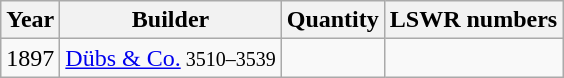<table class="wikitable collapsible uncollapsed">
<tr>
<th>Year</th>
<th>Builder</th>
<th>Quantity</th>
<th>LSWR numbers</th>
</tr>
<tr>
<td>1897</td>
<td><a href='#'>Dübs & Co.</a><small> 3510–3539</small></td>
<td></td>
<td></td>
</tr>
</table>
